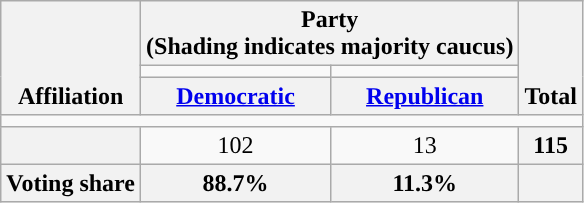<table class=wikitable style="text-align:center">
<tr style="vertical-align:bottom;">
<th rowspan=3>Affiliation</th>
<th colspan=2>Party <div>(Shading indicates majority caucus)</div></th>
<th rowspan=3>Total</th>
</tr>
<tr style="height:5px">
<td style="background-color:"></td>
<td style="background-color:"></td>
</tr>
<tr>
<th><a href='#'>Democratic</a></th>
<th><a href='#'>Republican</a></th>
</tr>
<tr>
<td colspan=5></td>
</tr>
<tr>
<th nowrap style="font-size:80%"></th>
<td>102</td>
<td>13</td>
<th>115</th>
</tr>
<tr>
<th>Voting share</th>
<th>88.7%</th>
<th>11.3%</th>
<th colspan=2></th>
</tr>
</table>
